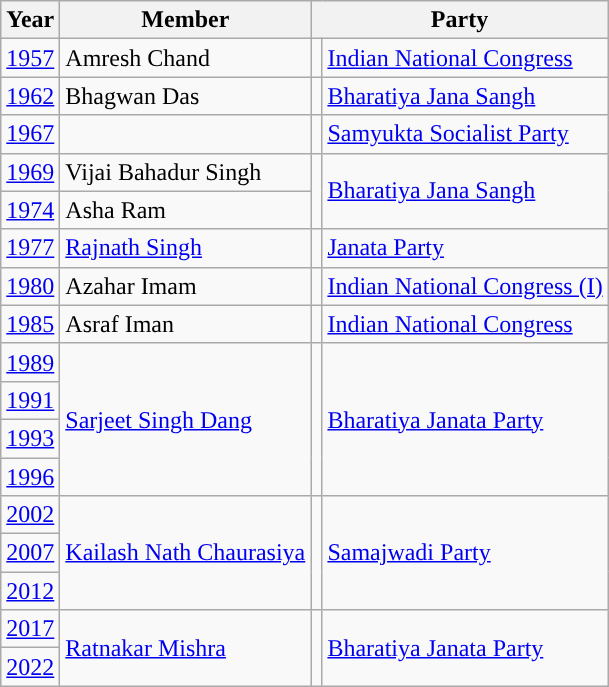<table class="wikitable">
<tr>
<th>Year</th>
<th>Member</th>
<th colspan="2">Party</th>
</tr>
<tr>
<td><a href='#'>1957</a></td>
<td>Amresh Chand</td>
<td style="background-color: "></td>
<td><a href='#'>Indian National Congress</a></td>
</tr>
<tr>
<td><a href='#'>1962</a></td>
<td>Bhagwan Das</td>
<td style="background-color: "></td>
<td><a href='#'>Bharatiya Jana Sangh</a></td>
</tr>
<tr>
<td><a href='#'>1967</a></td>
<td></td>
<td style="background-color: "></td>
<td><a href='#'>Samyukta Socialist Party</a></td>
</tr>
<tr>
<td><a href='#'>1969</a></td>
<td>Vijai Bahadur Singh</td>
<td rowspan="2" style="background-color: "></td>
<td rowspan="2"><a href='#'>Bharatiya Jana Sangh</a></td>
</tr>
<tr>
<td><a href='#'>1974</a></td>
<td>Asha Ram</td>
</tr>
<tr>
<td><a href='#'>1977</a></td>
<td><a href='#'>Rajnath Singh</a></td>
<td style="background-color: "></td>
<td><a href='#'>Janata Party</a></td>
</tr>
<tr>
<td><a href='#'>1980</a></td>
<td>Azahar Imam</td>
<td style="background-color: "></td>
<td><a href='#'>Indian National Congress (I)</a></td>
</tr>
<tr>
<td><a href='#'>1985</a></td>
<td>Asraf Iman</td>
<td style="background-color: "></td>
<td><a href='#'>Indian National Congress</a></td>
</tr>
<tr>
<td><a href='#'>1989</a></td>
<td rowspan="4"><a href='#'>Sarjeet Singh Dang</a></td>
<td rowspan="4" style="background-color: "></td>
<td rowspan="4"><a href='#'>Bharatiya Janata Party</a></td>
</tr>
<tr>
<td><a href='#'>1991</a></td>
</tr>
<tr>
<td><a href='#'>1993</a></td>
</tr>
<tr>
<td><a href='#'>1996</a></td>
</tr>
<tr>
<td><a href='#'>2002</a></td>
<td rowspan="3"><a href='#'>Kailash Nath Chaurasiya</a></td>
<td rowspan="3" style="background-color: "></td>
<td rowspan="3"><a href='#'>Samajwadi Party</a></td>
</tr>
<tr>
<td><a href='#'>2007</a></td>
</tr>
<tr>
<td><a href='#'>2012</a></td>
</tr>
<tr>
<td><a href='#'>2017</a></td>
<td rowspan="2"><a href='#'>Ratnakar Mishra</a></td>
<td rowspan="2" style="background-color: "></td>
<td rowspan="2"><a href='#'>Bharatiya Janata Party</a></td>
</tr>
<tr>
<td><a href='#'>2022</a></td>
</tr>
</table>
